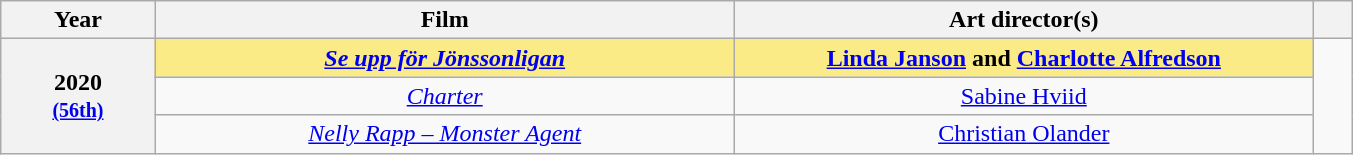<table class="wikitable" style="text-align:center;">
<tr>
<th scope="col" style="width:8%;">Year</th>
<th scope="col" style="width:30%;">Film</th>
<th scope="col" style="width:30%;">Art director(s)</th>
<th scope="col" style="width:2%;" class="unsortable"></th>
</tr>
<tr>
<th scope="row" rowspan="3" style="text-align:center"><strong>2020</strong><br><small><a href='#'>(56th)</a></small></th>
<td style="background:#FAEB86"><strong><em><a href='#'>Se upp för Jönssonligan</a></em></strong></td>
<td style="background:#FAEB86"><strong><a href='#'>Linda Janson</a> and <a href='#'>Charlotte Alfredson</a></strong></td>
<td rowspan="3"></td>
</tr>
<tr>
<td><em><a href='#'>Charter</a></em></td>
<td><a href='#'>Sabine Hviid</a></td>
</tr>
<tr>
<td><em><a href='#'>Nelly Rapp – Monster Agent</a></em></td>
<td><a href='#'>Christian Olander</a></td>
</tr>
</table>
